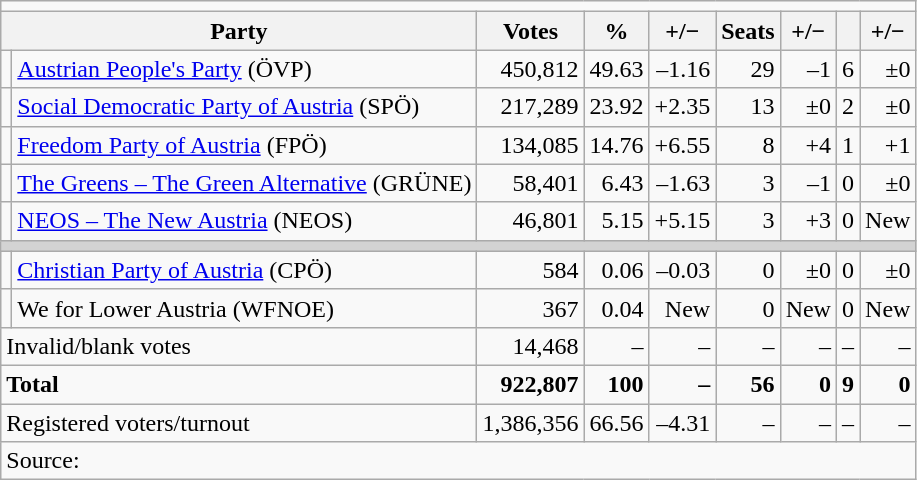<table class=wikitable style=text-align:right>
<tr>
<td align=center colspan=9></td>
</tr>
<tr>
<th colspan=2>Party</th>
<th>Votes</th>
<th>%</th>
<th>+/−</th>
<th>Seats</th>
<th>+/−</th>
<th></th>
<th>+/−</th>
</tr>
<tr>
<td bgcolor=></td>
<td align=left><a href='#'>Austrian People's Party</a> (ÖVP)</td>
<td>450,812</td>
<td>49.63</td>
<td>–1.16</td>
<td>29</td>
<td>–1</td>
<td>6</td>
<td>±0</td>
</tr>
<tr>
<td bgcolor=></td>
<td align=left><a href='#'>Social Democratic Party of Austria</a> (SPÖ)</td>
<td>217,289</td>
<td>23.92</td>
<td>+2.35</td>
<td>13</td>
<td>±0</td>
<td>2</td>
<td>±0</td>
</tr>
<tr>
<td bgcolor=></td>
<td align=left><a href='#'>Freedom Party of Austria</a> (FPÖ)</td>
<td>134,085</td>
<td>14.76</td>
<td>+6.55</td>
<td>8</td>
<td>+4</td>
<td>1</td>
<td>+1</td>
</tr>
<tr>
<td bgcolor=></td>
<td align=left><a href='#'>The Greens – The Green Alternative</a> (GRÜNE)</td>
<td>58,401</td>
<td>6.43</td>
<td>–1.63</td>
<td>3</td>
<td>–1</td>
<td>0</td>
<td>±0</td>
</tr>
<tr>
<td bgcolor=></td>
<td align=left><a href='#'>NEOS – The New Austria</a> (NEOS)</td>
<td>46,801</td>
<td>5.15</td>
<td>+5.15</td>
<td>3</td>
<td>+3</td>
<td>0</td>
<td>New</td>
</tr>
<tr>
<td colspan=9 bgcolor=lightgrey></td>
</tr>
<tr>
<td bgcolor=></td>
<td align=left><a href='#'>Christian Party of Austria</a> (CPÖ)</td>
<td>584</td>
<td>0.06</td>
<td>–0.03</td>
<td>0</td>
<td>±0</td>
<td>0</td>
<td>±0</td>
</tr>
<tr>
<td></td>
<td align=left>We for Lower Austria (WFNOE)</td>
<td>367</td>
<td>0.04</td>
<td>New</td>
<td>0</td>
<td>New</td>
<td>0</td>
<td>New</td>
</tr>
<tr>
<td colspan=2 align=left>Invalid/blank votes</td>
<td>14,468</td>
<td>–</td>
<td>–</td>
<td>–</td>
<td>–</td>
<td>–</td>
<td>–</td>
</tr>
<tr>
<td colspan=2 align=left><strong>Total</strong></td>
<td><strong>922,807</strong></td>
<td><strong>100</strong></td>
<td><strong>–</strong></td>
<td><strong>56</strong></td>
<td><strong>0</strong></td>
<td><strong>9</strong></td>
<td><strong>0</strong></td>
</tr>
<tr>
<td align=left colspan=2>Registered voters/turnout</td>
<td>1,386,356</td>
<td>66.56</td>
<td>–4.31</td>
<td>–</td>
<td>–</td>
<td>–</td>
<td>–</td>
</tr>
<tr>
<td align=left colspan=9>Source: </td>
</tr>
</table>
